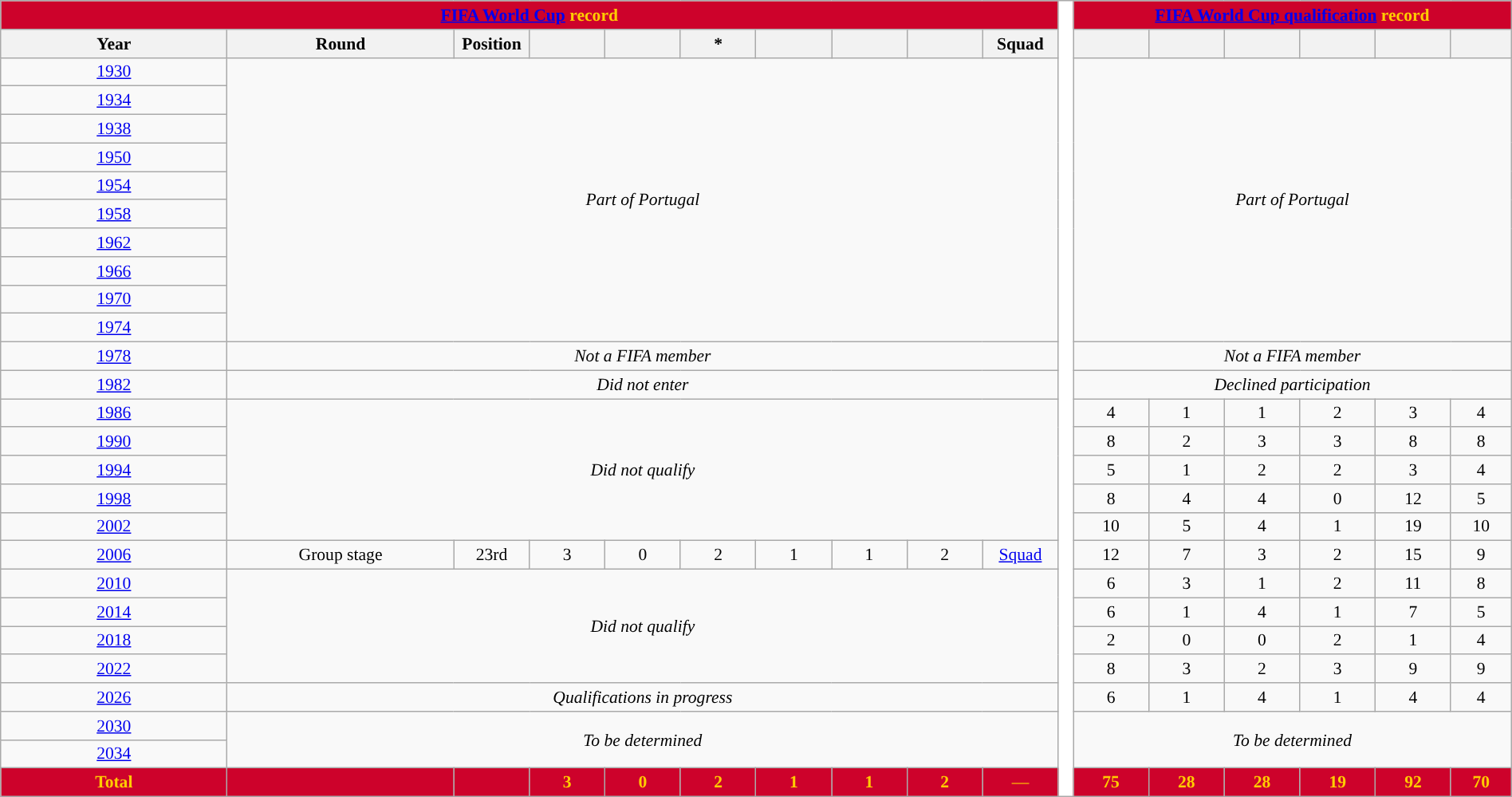<table class="wikitable" class="wikitable" style="font-size:90%; text-align:center; width:100%">
<tr>
<th colspan="10" style="background:#CD022B; color:#FFCC00; "><a href='#'><span>FIFA World Cup</span></a> record</th>
<th rowspan="38" style="width:1%;background:white"></th>
<th colspan="6" style="background:#CD022B; color:#FFCC00; "><a href='#'><span>FIFA World Cup qualification</span></a> record</th>
</tr>
<tr>
<th width="15%">Year</th>
<th width="15%">Round</th>
<th width="5%">Position</th>
<th width="5%"></th>
<th width="5%"></th>
<th width="5%">*</th>
<th width="5%"></th>
<th width="5%"></th>
<th width="5%"></th>
<th width="5%">Squad</th>
<th width="5%"></th>
<th width="5%"></th>
<th width="5%"></th>
<th width="5%"></th>
<th width="5%"></th>
<th width="5%"></th>
</tr>
<tr>
<td> <a href='#'>1930</a></td>
<td colspan="9" rowspan="10"><em>Part of Portugal</em></td>
<td colspan="6" rowspan="10"><em>Part of Portugal</em></td>
</tr>
<tr>
<td> <a href='#'>1934</a></td>
</tr>
<tr>
<td> <a href='#'>1938</a></td>
</tr>
<tr>
<td> <a href='#'>1950</a></td>
</tr>
<tr>
<td> <a href='#'>1954</a></td>
</tr>
<tr>
<td> <a href='#'>1958</a></td>
</tr>
<tr>
<td> <a href='#'>1962</a></td>
</tr>
<tr>
<td> <a href='#'>1966</a></td>
</tr>
<tr>
<td> <a href='#'>1970</a></td>
</tr>
<tr>
<td> <a href='#'>1974</a></td>
</tr>
<tr>
<td> <a href='#'>1978</a></td>
<td colspan="9"><em>Not a FIFA member</em></td>
<td colspan="6"><em>Not a FIFA member</em></td>
</tr>
<tr>
<td> <a href='#'>1982</a></td>
<td colspan="9"><em>Did not enter</em></td>
<td colspan="6"><em>Declined participation</em></td>
</tr>
<tr>
<td> <a href='#'>1986</a></td>
<td colspan="9" rowspan="5"><em>Did not qualify</em></td>
<td>4</td>
<td>1</td>
<td>1</td>
<td>2</td>
<td>3</td>
<td>4</td>
</tr>
<tr>
<td> <a href='#'>1990</a></td>
<td>8</td>
<td>2</td>
<td>3</td>
<td>3</td>
<td>8</td>
<td>8</td>
</tr>
<tr>
<td> <a href='#'>1994</a></td>
<td>5</td>
<td>1</td>
<td>2</td>
<td>2</td>
<td>3</td>
<td>4</td>
</tr>
<tr>
<td> <a href='#'>1998</a></td>
<td>8</td>
<td>4</td>
<td>4</td>
<td>0</td>
<td>12</td>
<td>5</td>
</tr>
<tr>
<td>  <a href='#'>2002</a></td>
<td>10</td>
<td>5</td>
<td>4</td>
<td>1</td>
<td>19</td>
<td>10</td>
</tr>
<tr>
<td> <a href='#'>2006</a></td>
<td>Group stage</td>
<td>23rd</td>
<td>3</td>
<td>0</td>
<td>2</td>
<td>1</td>
<td>1</td>
<td>2</td>
<td><a href='#'>Squad</a></td>
<td>12</td>
<td>7</td>
<td>3</td>
<td>2</td>
<td>15</td>
<td>9</td>
</tr>
<tr>
<td> <a href='#'>2010</a></td>
<td colspan="9" rowspan="4"><em>Did not qualify</em></td>
<td>6</td>
<td>3</td>
<td>1</td>
<td>2</td>
<td>11</td>
<td>8</td>
</tr>
<tr>
<td> <a href='#'>2014</a></td>
<td>6</td>
<td>1</td>
<td>4</td>
<td>1</td>
<td>7</td>
<td>5</td>
</tr>
<tr>
<td> <a href='#'>2018</a></td>
<td>2</td>
<td>0</td>
<td>0</td>
<td>2</td>
<td>1</td>
<td>4</td>
</tr>
<tr>
<td> <a href='#'>2022</a></td>
<td>8</td>
<td>3</td>
<td>2</td>
<td>3</td>
<td>9</td>
<td>9</td>
</tr>
<tr>
<td>   <a href='#'>2026</a></td>
<td colspan="9"><em>Qualifications in progress</em></td>
<td>6</td>
<td>1</td>
<td>4</td>
<td>1</td>
<td>4</td>
<td>4</td>
</tr>
<tr>
<td>   <a href='#'>2030</a></td>
<td colspan="9" rowspan="2"><em>To be determined</em></td>
<td colspan="6" rowspan="2"><em>To be determined</em></td>
</tr>
<tr>
<td> <a href='#'>2034</a></td>
</tr>
<tr style="color:white;">
<th style="background:#CD022B; color:#FFCC00; ">Total</th>
<th style="background:#CD022B; color:#FFCC00; "></th>
<th style="background:#CD022B; color:#FFCC00; "></th>
<th style="background:#CD022B; color:#FFCC00; ">3</th>
<th style="background:#CD022B; color:#FFCC00; ">0</th>
<th style="background:#CD022B; color:#FFCC00; ">2</th>
<th style="background:#CD022B; color:#FFCC00; ">1</th>
<th style="background:#CD022B; color:#FFCC00; ">1</th>
<th style="background:#CD022B; color:#FFCC00; ">2</th>
<td style="background:#CD022B; color:#FFCC00; ">—</td>
<th style="background:#CD022B; color:#FFCC00; ">75</th>
<th style="background:#CD022B; color:#FFCC00; ">28</th>
<th style="background:#CD022B; color:#FFCC00; ">28</th>
<th style="background:#CD022B; color:#FFCC00; ">19</th>
<th style="background:#CD022B; color:#FFCC00; ">92</th>
<th style="background:#CD022B; color:#FFCC00; ">70</th>
</tr>
</table>
